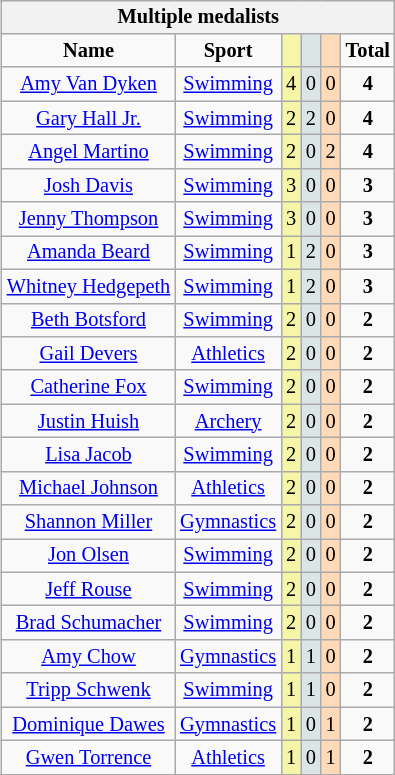<table class=wikitable style="font-size:85%; float:right;text-align:center">
<tr bgcolor=EFEFEF>
<th colspan=7>Multiple medalists</th>
</tr>
<tr>
<td><strong>Name</strong></td>
<td><strong>Sport</strong></td>
<td bgcolor=F7F6A8></td>
<td bgcolor=DCE5E5></td>
<td bgcolor=FFDAB9></td>
<td><strong>Total</strong></td>
</tr>
<tr>
<td><a href='#'>Amy Van Dyken</a></td>
<td><a href='#'>Swimming</a></td>
<td bgcolor=F7F6A8>4</td>
<td bgcolor=DCE5E5>0</td>
<td bgcolor=FFDAB9>0</td>
<td><strong>4</strong></td>
</tr>
<tr>
<td><a href='#'>Gary Hall Jr.</a></td>
<td><a href='#'>Swimming</a></td>
<td bgcolor=F7F6A8>2</td>
<td bgcolor=DCE5E5>2</td>
<td bgcolor=FFDAB9>0</td>
<td><strong>4</strong></td>
</tr>
<tr>
<td><a href='#'>Angel Martino</a></td>
<td><a href='#'>Swimming</a></td>
<td bgcolor=F7F6A8>2</td>
<td bgcolor=DCE5E5>0</td>
<td bgcolor=FFDAB9>2</td>
<td><strong>4</strong></td>
</tr>
<tr>
<td><a href='#'>Josh Davis</a></td>
<td><a href='#'>Swimming</a></td>
<td bgcolor=F7F6A8>3</td>
<td bgcolor=DCE5E5>0</td>
<td bgcolor=FFDAB9>0</td>
<td><strong>3</strong></td>
</tr>
<tr>
<td><a href='#'>Jenny Thompson</a></td>
<td><a href='#'>Swimming</a></td>
<td bgcolor=F7F6A8>3</td>
<td bgcolor=DCE5E5>0</td>
<td bgcolor=FFDAB9>0</td>
<td><strong>3</strong></td>
</tr>
<tr>
<td><a href='#'>Amanda Beard</a></td>
<td><a href='#'>Swimming</a></td>
<td bgcolor=F7F6A8>1</td>
<td bgcolor=DCE5E5>2</td>
<td bgcolor=FFDAB9>0</td>
<td><strong>3</strong></td>
</tr>
<tr>
<td><a href='#'>Whitney Hedgepeth</a></td>
<td><a href='#'>Swimming</a></td>
<td bgcolor=F7F6A8>1</td>
<td bgcolor=DCE5E5>2</td>
<td bgcolor=FFDAB9>0</td>
<td><strong>3</strong></td>
</tr>
<tr>
<td><a href='#'>Beth Botsford</a></td>
<td><a href='#'>Swimming</a></td>
<td bgcolor=F7F6A8>2</td>
<td bgcolor=DCE5E5>0</td>
<td bgcolor=FFDAB9>0</td>
<td><strong>2</strong></td>
</tr>
<tr>
<td><a href='#'>Gail Devers</a></td>
<td><a href='#'>Athletics</a></td>
<td bgcolor=F7F6A8>2</td>
<td bgcolor=DCE5E5>0</td>
<td bgcolor=FFDAB9>0</td>
<td><strong>2</strong></td>
</tr>
<tr>
<td><a href='#'>Catherine Fox</a></td>
<td><a href='#'>Swimming</a></td>
<td bgcolor=F7F6A8>2</td>
<td bgcolor=DCE5E5>0</td>
<td bgcolor=FFDAB9>0</td>
<td><strong>2</strong></td>
</tr>
<tr>
<td><a href='#'>Justin Huish</a></td>
<td><a href='#'>Archery</a></td>
<td bgcolor=F7F6A8>2</td>
<td bgcolor=DCE5E5>0</td>
<td bgcolor=FFDAB9>0</td>
<td><strong>2</strong></td>
</tr>
<tr>
<td><a href='#'>Lisa Jacob</a></td>
<td><a href='#'>Swimming</a></td>
<td bgcolor=F7F6A8>2</td>
<td bgcolor=DCE5E5>0</td>
<td bgcolor=FFDAB9>0</td>
<td><strong>2</strong></td>
</tr>
<tr>
<td><a href='#'>Michael Johnson</a></td>
<td><a href='#'>Athletics</a></td>
<td bgcolor=F7F6A8>2</td>
<td bgcolor=DCE5E5>0</td>
<td bgcolor=FFDAB9>0</td>
<td><strong>2</strong></td>
</tr>
<tr>
<td><a href='#'>Shannon Miller</a></td>
<td><a href='#'>Gymnastics</a></td>
<td bgcolor=F7F6A8>2</td>
<td bgcolor=DCE5E5>0</td>
<td bgcolor=FFDAB9>0</td>
<td><strong>2</strong></td>
</tr>
<tr>
<td><a href='#'>Jon Olsen</a></td>
<td><a href='#'>Swimming</a></td>
<td bgcolor=F7F6A8>2</td>
<td bgcolor=DCE5E5>0</td>
<td bgcolor=FFDAB9>0</td>
<td><strong>2</strong></td>
</tr>
<tr>
<td><a href='#'>Jeff Rouse</a></td>
<td><a href='#'>Swimming</a></td>
<td bgcolor=F7F6A8>2</td>
<td bgcolor=DCE5E5>0</td>
<td bgcolor=FFDAB9>0</td>
<td><strong>2</strong></td>
</tr>
<tr>
<td><a href='#'>Brad Schumacher</a></td>
<td><a href='#'>Swimming</a></td>
<td bgcolor=F7F6A8>2</td>
<td bgcolor=DCE5E5>0</td>
<td bgcolor=FFDAB9>0</td>
<td><strong>2</strong></td>
</tr>
<tr>
<td><a href='#'>Amy Chow</a></td>
<td><a href='#'>Gymnastics</a></td>
<td bgcolor=F7F6A8>1</td>
<td bgcolor=DCE5E5>1</td>
<td bgcolor=FFDAB9>0</td>
<td><strong>2</strong></td>
</tr>
<tr>
<td><a href='#'>Tripp Schwenk</a></td>
<td><a href='#'>Swimming</a></td>
<td bgcolor=F7F6A8>1</td>
<td bgcolor=DCE5E5>1</td>
<td bgcolor=FFDAB9>0</td>
<td><strong>2</strong></td>
</tr>
<tr>
<td><a href='#'>Dominique Dawes</a></td>
<td><a href='#'>Gymnastics</a></td>
<td bgcolor=F7F6A8>1</td>
<td bgcolor=DCE5E5>0</td>
<td bgcolor=FFDAB9>1</td>
<td><strong>2</strong></td>
</tr>
<tr>
<td><a href='#'>Gwen Torrence</a></td>
<td><a href='#'>Athletics</a></td>
<td bgcolor=F7F6A8>1</td>
<td bgcolor=DCE5E5>0</td>
<td bgcolor=FFDAB9>1</td>
<td><strong>2</strong></td>
</tr>
</table>
